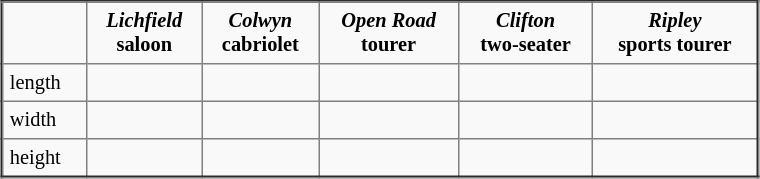<table border="2" cellpadding="4" cellspacing="0" border=" 1px #aaa solid" style="margin:1em auto; background: #f9f9f9; border-collapse: collapse; font-size: 85%; width:40%">
<tr ---->
<th></th>
<th><em>Lichfield</em><br>saloon</th>
<th><em>Colwyn</em><br>cabriolet</th>
<th><em>Open Road</em><br>tourer</th>
<th><em>Clifton</em><br>two-seater</th>
<th><em>Ripley</em><br>sports tourer</th>
</tr>
<tr>
<td>length</td>
<td></td>
<td></td>
<td></td>
<td></td>
<td></td>
</tr>
<tr>
<td>width</td>
<td></td>
<td></td>
<td></td>
<td></td>
<td></td>
</tr>
<tr>
<td>height</td>
<td></td>
<td></td>
<td></td>
<td></td>
<td></td>
</tr>
</table>
